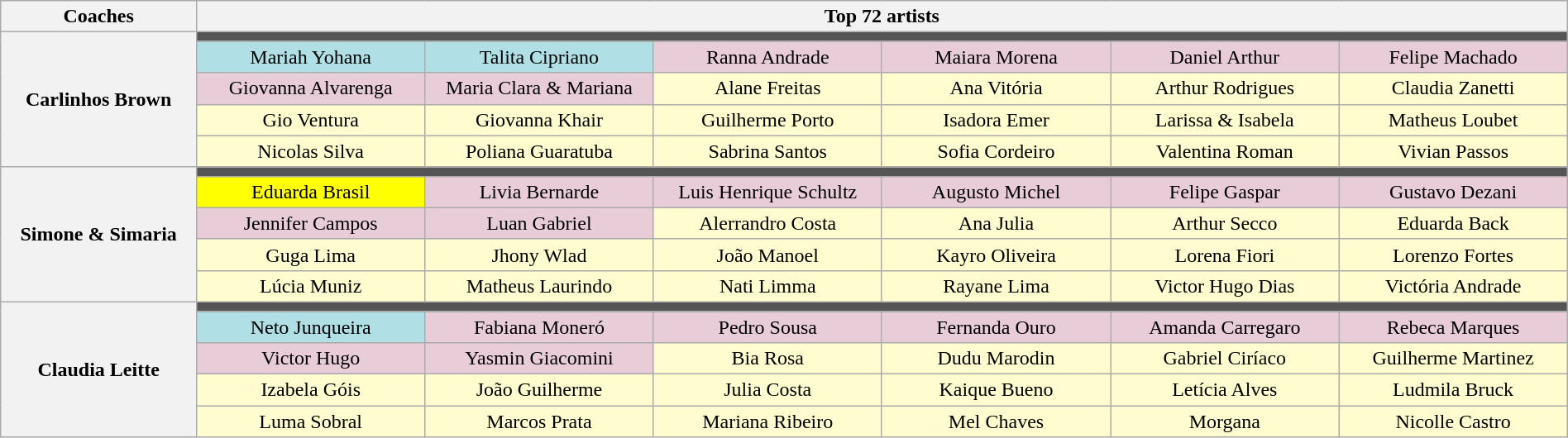<table class="wikitable" style="text-align:center; width:100%;">
<tr>
<th scope="col" width="12%">Coaches</th>
<th scope="col" width="85%" colspan=6>Top 72 artists</th>
</tr>
<tr>
<th rowspan=5>Carlinhos Brown</th>
<td colspan=6 bgcolor=555555></td>
</tr>
<tr>
<td width="14%" bgcolor=#B0E0E6>Mariah Yohana</td>
<td width="14%" bgcolor=#B0E0E6>Talita Cipriano</td>
<td width="14%" bgcolor=#E8CCD7>Ranna Andrade</td>
<td width="14%" bgcolor=#E8CCD7>Maiara Morena</td>
<td width="14%" bgcolor=#E8CCD7>Daniel Arthur</td>
<td width="14%" bgcolor=#E8CCD7>Felipe Machado</td>
</tr>
<tr>
<td bgcolor=#E8CCD7>Giovanna Alvarenga</td>
<td bgcolor=#E8CCD7>Maria Clara & Mariana</td>
<td bgcolor=#FFFDD0>Alane Freitas</td>
<td bgcolor=#FFFDD0>Ana Vitória</td>
<td bgcolor=#FFFDD0>Arthur Rodrigues</td>
<td bgcolor=#FFFDD0>Claudia Zanetti</td>
</tr>
<tr>
<td bgcolor=#FFFDD0>Gio Ventura</td>
<td bgcolor=#FFFDD0>Giovanna Khair</td>
<td bgcolor=#FFFDD0>Guilherme Porto</td>
<td bgcolor=#FFFDD0>Isadora Emer</td>
<td bgcolor=#FFFDD0>Larissa & Isabela</td>
<td bgcolor=#FFFDD0>Matheus Loubet</td>
</tr>
<tr>
<td bgcolor=#FFFDD0>Nicolas Silva</td>
<td bgcolor=#FFFDD0>Poliana Guaratuba</td>
<td bgcolor=#FFFDD0>Sabrina Santos</td>
<td bgcolor=#FFFDD0>Sofia Cordeiro</td>
<td bgcolor=#FFFDD0>Valentina Roman</td>
<td bgcolor=#FFFDD0>Vivian Passos</td>
</tr>
<tr>
<th rowspan=5>Simone & Simaria</th>
<td colspan=6 bgcolor=555555></td>
</tr>
<tr>
<td bgcolor=#FFFF00>Eduarda Brasil</td>
<td bgcolor=#E8CCD7>Livia Bernarde</td>
<td bgcolor=#E8CCD7>Luis Henrique Schultz</td>
<td bgcolor=#E8CCD7>Augusto Michel</td>
<td bgcolor=#E8CCD7>Felipe Gaspar</td>
<td bgcolor=#E8CCD7>Gustavo Dezani</td>
</tr>
<tr>
<td bgcolor=#E8CCD7>Jennifer Campos</td>
<td bgcolor=#E8CCD7>Luan Gabriel</td>
<td bgcolor=#FFFDD0>Alerrandro Costa</td>
<td bgcolor=#FFFDD0>Ana Julia</td>
<td bgcolor=#FFFDD0>Arthur Secco</td>
<td bgcolor=#FFFDD0>Eduarda Back</td>
</tr>
<tr>
<td bgcolor=#FFFDD0>Guga Lima</td>
<td bgcolor=#FFFDD0>Jhony Wlad</td>
<td bgcolor=#FFFDD0>João Manoel</td>
<td bgcolor=#FFFDD0>Kayro Oliveira</td>
<td bgcolor=#FFFDD0>Lorena Fiori</td>
<td bgcolor=#FFFDD0>Lorenzo Fortes</td>
</tr>
<tr>
<td bgcolor=#FFFDD0>Lúcia Muniz</td>
<td bgcolor=#FFFDD0>Matheus Laurindo</td>
<td bgcolor=#FFFDD0>Nati Limma</td>
<td bgcolor=#FFFDD0>Rayane Lima</td>
<td bgcolor=#FFFDD0>Victor Hugo Dias</td>
<td bgcolor=#FFFDD0>Victória Andrade</td>
</tr>
<tr>
<th rowspan=5>Claudia Leitte</th>
<td colspan=6 bgcolor=555555></td>
</tr>
<tr>
<td bgcolor=#B0E0E6>Neto Junqueira</td>
<td bgcolor=#E8CCD7>Fabiana Moneró</td>
<td bgcolor=#E8CCD7>Pedro Sousa</td>
<td bgcolor=#E8CCD7>Fernanda Ouro</td>
<td bgcolor=#E8CCD7>Amanda Carregaro</td>
<td bgcolor=#E8CCD7>Rebeca Marques</td>
</tr>
<tr>
<td bgcolor=#E8CCD7>Victor Hugo</td>
<td bgcolor=#E8CCD7>Yasmin Giacomini</td>
<td bgcolor=#FFFDD0>Bia Rosa</td>
<td bgcolor=#FFFDD0>Dudu Marodin</td>
<td bgcolor=#FFFDD0>Gabriel Ciríaco</td>
<td bgcolor=#FFFDD0>Guilherme Martinez</td>
</tr>
<tr>
<td bgcolor=#FFFDD0>Izabela Góis</td>
<td bgcolor=#FFFDD0>João Guilherme</td>
<td bgcolor=#FFFDD0>Julia Costa</td>
<td bgcolor=#FFFDD0>Kaique Bueno</td>
<td bgcolor=#FFFDD0>Letícia Alves</td>
<td bgcolor=#FFFDD0>Ludmila Bruck</td>
</tr>
<tr>
<td bgcolor=#FFFDD0>Luma Sobral</td>
<td bgcolor=#FFFDD0>Marcos Prata</td>
<td bgcolor=#FFFDD0>Mariana Ribeiro</td>
<td bgcolor=#FFFDD0>Mel Chaves</td>
<td bgcolor=#FFFDD0>Morgana</td>
<td bgcolor=#FFFDD0>Nicolle Castro</td>
</tr>
</table>
